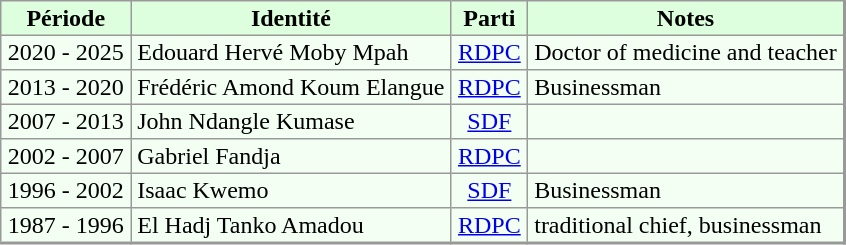<table align="center" rules="all" cellspacing="0" cellpadding="4" style="border: 1px solid #999; border-right: 2px solid #999; border-bottom: 2px solid #999; background: #f3fff3; line-height:14px;">
<tr style="background: #ddffdd">
<th>Période</th>
<th>Identité</th>
<th>Parti</th>
<th>Notes</th>
</tr>
<tr>
<td align="center">2020 - 2025</td>
<td>Edouard Hervé Moby Mpah</td>
<td align="center"><a href='#'>RDPC</a></td>
<td>Doctor of medicine and teacher</td>
</tr>
<tr>
<td align="center">2013 - 2020</td>
<td>Frédéric Amond Koum Elangue</td>
<td align="center"><a href='#'>RDPC</a></td>
<td>Businessman</td>
</tr>
<tr>
<td align="center">2007 - 2013</td>
<td>John Ndangle Kumase</td>
<td align="center"><a href='#'>SDF</a></td>
<td></td>
</tr>
<tr>
<td align="center">2002 - 2007</td>
<td>Gabriel Fandja</td>
<td align="center"><a href='#'>RDPC</a></td>
<td></td>
</tr>
<tr>
<td align="center">1996 - 2002</td>
<td>Isaac Kwemo</td>
<td align="center"><a href='#'>SDF</a></td>
<td>Businessman</td>
</tr>
<tr>
<td align=center>1987 - 1996</td>
<td>El Hadj Tanko Amadou</td>
<td align="center"><a href='#'>RDPC</a></td>
<td>traditional chief, businessman</td>
</tr>
</table>
